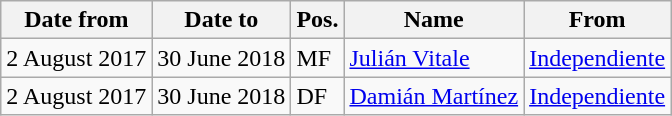<table class="wikitable">
<tr>
<th>Date from</th>
<th>Date to</th>
<th>Pos.</th>
<th>Name</th>
<th>From</th>
</tr>
<tr>
<td>2 August 2017</td>
<td>30 June 2018</td>
<td>MF</td>
<td> <a href='#'>Julián Vitale</a></td>
<td> <a href='#'>Independiente</a></td>
</tr>
<tr>
<td>2 August 2017</td>
<td>30 June 2018</td>
<td>DF</td>
<td> <a href='#'>Damián Martínez</a></td>
<td> <a href='#'>Independiente</a></td>
</tr>
</table>
